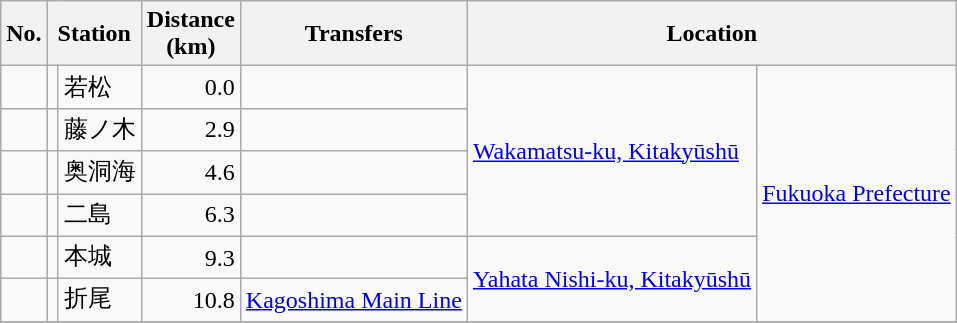<table class=wikitable>
<tr>
<th>No.</th>
<th colspan="2">Station</th>
<th>Distance<br>(km)</th>
<th>Transfers</th>
<th colspan="2">Location</th>
</tr>
<tr>
<td></td>
<td></td>
<td>若松</td>
<td align="right">0.0</td>
<td> </td>
<td rowspan="4"><a href='#'>Wakamatsu-ku, Kitakyūshū</a></td>
<td rowspan="6"><a href='#'>Fukuoka Prefecture</a></td>
</tr>
<tr>
<td></td>
<td></td>
<td>藤ノ木</td>
<td align="right">2.9</td>
<td> </td>
</tr>
<tr>
<td></td>
<td></td>
<td>奥洞海</td>
<td align="right">4.6</td>
<td> </td>
</tr>
<tr>
<td></td>
<td></td>
<td>二島</td>
<td align="right">6.3</td>
<td> </td>
</tr>
<tr>
<td></td>
<td></td>
<td>本城</td>
<td align="right">9.3</td>
<td> </td>
<td rowspan="2"><a href='#'>Yahata Nishi-ku, Kitakyūshū</a></td>
</tr>
<tr>
<td></td>
<td></td>
<td>折尾</td>
<td align="right">10.8</td>
<td><a href='#'>Kagoshima Main Line</a></td>
</tr>
<tr>
</tr>
</table>
